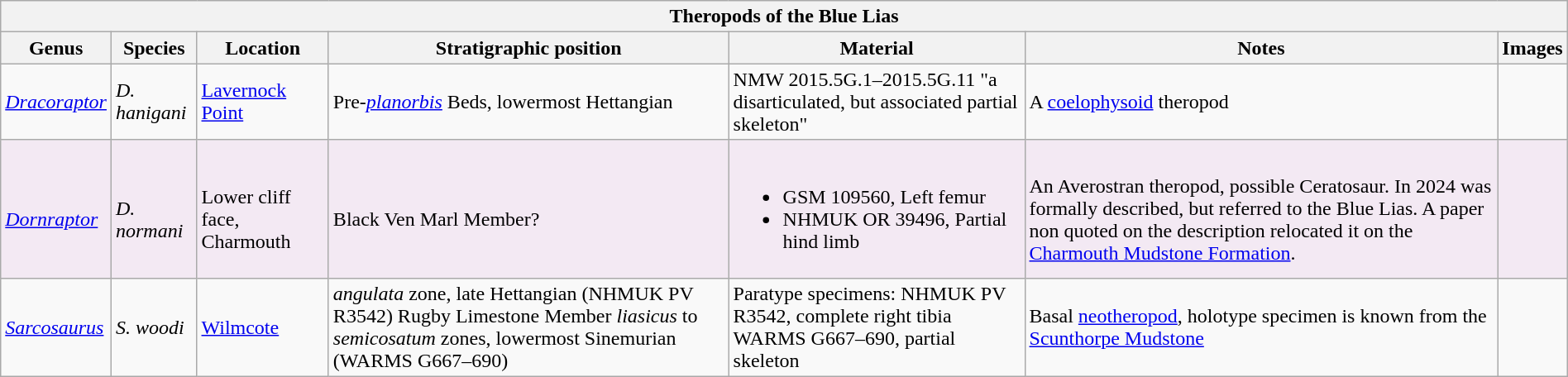<table class="wikitable" width="100%" align="center">
<tr>
<th colspan="7" align="center"><strong>Theropods of the Blue Lias</strong></th>
</tr>
<tr>
<th>Genus</th>
<th>Species</th>
<th>Location</th>
<th>Stratigraphic position</th>
<th>Material</th>
<th>Notes</th>
<th>Images</th>
</tr>
<tr>
<td><em><a href='#'>Dracoraptor</a></em></td>
<td><em>D. hanigani</em></td>
<td><a href='#'>Lavernock Point</a></td>
<td>Pre-<em><a href='#'>planorbis</a></em> Beds, lowermost Hettangian</td>
<td>NMW 2015.5G.1–2015.5G.11 "a disarticulated, but associated partial skeleton"</td>
<td>A <a href='#'>coelophysoid</a> theropod</td>
<td></td>
</tr>
<tr>
<td style="background:#f3e9f3;"><br><em><a href='#'>Dornraptor</a></em></td>
<td style="background:#f3e9f3;"><br><em>D. normani</em></td>
<td style="background:#f3e9f3;"><br>Lower cliff face, Charmouth</td>
<td style="background:#f3e9f3;"><br>Black Ven Marl Member?</td>
<td style="background:#f3e9f3;"><br><ul><li>GSM 109560, Left femur</li><li>NHMUK OR 39496, Partial hind limb</li></ul></td>
<td style="background:#f3e9f3;"><br>An Averostran theropod, possible Ceratosaur. In 2024 was formally described, but referred to the Blue Lias. A paper non quoted on the description relocated it on the <a href='#'>Charmouth Mudstone Formation</a>.</td>
<td style="background:#f3e9f3;"><br></td>
</tr>
<tr>
<td><em><a href='#'>Sarcosaurus</a></em></td>
<td><em>S. woodi</em></td>
<td><a href='#'>Wilmcote</a></td>
<td><em>angulata</em> zone, late Hettangian (NHMUK PV R3542) Rugby Limestone Member <em>liasicus</em> to <em>semicosatum</em> zones, lowermost Sinemurian (WARMS G667–690)</td>
<td>Paratype specimens: NHMUK PV R3542, complete right tibia WARMS G667–690, partial skeleton</td>
<td>Basal <a href='#'>neotheropod</a>, holotype specimen is known from the <a href='#'>Scunthorpe Mudstone</a></td>
<td></td>
</tr>
</table>
